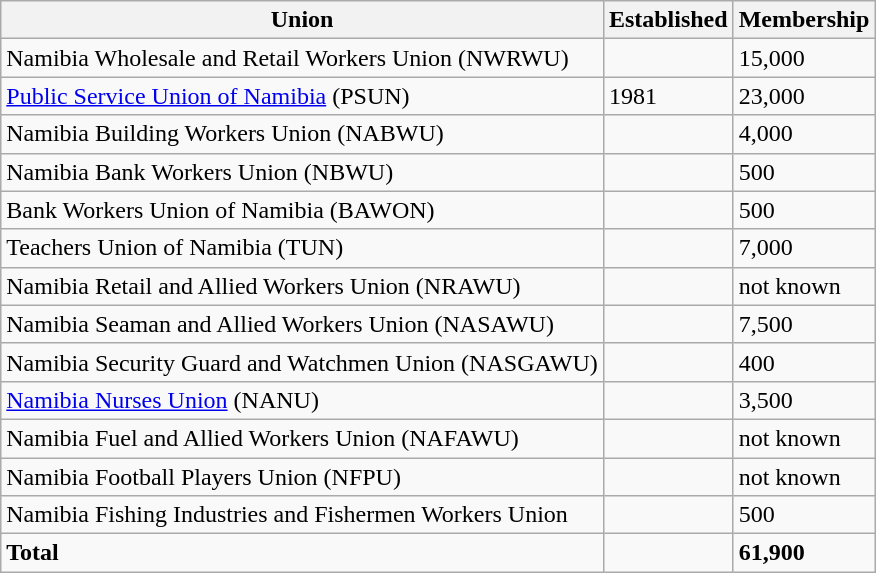<table class="wikitable">
<tr>
<th>Union</th>
<th>Established</th>
<th>Membership</th>
</tr>
<tr>
<td>Namibia Wholesale and Retail Workers Union (NWRWU)</td>
<td></td>
<td>15,000</td>
</tr>
<tr>
<td><a href='#'>Public Service Union of Namibia</a> (PSUN)</td>
<td>1981</td>
<td>23,000</td>
</tr>
<tr>
<td>Namibia Building Workers Union (NABWU)</td>
<td></td>
<td>4,000</td>
</tr>
<tr>
<td>Namibia Bank Workers Union (NBWU)</td>
<td></td>
<td>500</td>
</tr>
<tr>
<td>Bank Workers Union of Namibia (BAWON)</td>
<td></td>
<td>500</td>
</tr>
<tr>
<td>Teachers Union of Namibia (TUN)</td>
<td></td>
<td>7,000</td>
</tr>
<tr>
<td>Namibia Retail and Allied Workers Union (NRAWU)</td>
<td></td>
<td>not known</td>
</tr>
<tr>
<td>Namibia Seaman and Allied Workers Union (NASAWU)</td>
<td></td>
<td>7,500</td>
</tr>
<tr>
<td>Namibia Security Guard and Watchmen Union (NASGAWU)</td>
<td></td>
<td>400</td>
</tr>
<tr>
<td><a href='#'>Namibia Nurses Union</a> (NANU)</td>
<td></td>
<td>3,500</td>
</tr>
<tr>
<td>Namibia Fuel and Allied Workers Union (NAFAWU)</td>
<td></td>
<td>not known</td>
</tr>
<tr>
<td>Namibia Football Players Union (NFPU)</td>
<td></td>
<td>not known</td>
</tr>
<tr>
<td>Namibia Fishing Industries and Fishermen Workers Union</td>
<td></td>
<td>500</td>
</tr>
<tr>
<td><strong>Total</strong></td>
<td></td>
<td><strong>61,900</strong></td>
</tr>
</table>
